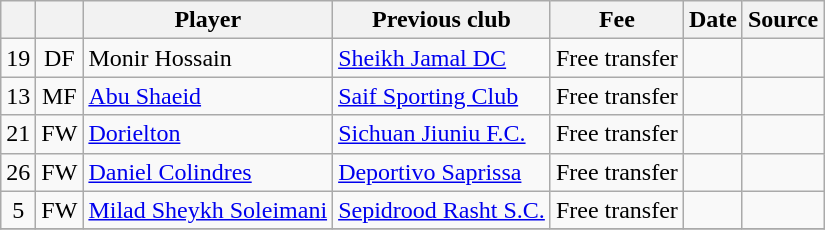<table class="wikitable plainrowheaders sortable" style="text-align:center">
<tr>
<th></th>
<th></th>
<th>Player</th>
<th>Previous club</th>
<th>Fee</th>
<th>Date</th>
<th>Source</th>
</tr>
<tr>
<td align="center">19</td>
<td align="center">DF</td>
<td align="left"> Monir Hossain</td>
<td align="left"> <a href='#'>Sheikh Jamal DC</a></td>
<td>Free transfer</td>
<td></td>
<td></td>
</tr>
<tr>
<td align="center">13</td>
<td align="center">MF</td>
<td align="left"> <a href='#'>Abu Shaeid</a></td>
<td align="left"> <a href='#'>Saif Sporting Club</a></td>
<td>Free transfer</td>
<td></td>
<td></td>
</tr>
<tr>
<td>21</td>
<td>FW</td>
<td align="left"> <a href='#'>Dorielton</a></td>
<td align="left"> <a href='#'>Sichuan Jiuniu F.C.</a></td>
<td>Free transfer</td>
<td></td>
<td></td>
</tr>
<tr>
<td>26</td>
<td>FW</td>
<td align="left"> <a href='#'>Daniel Colindres</a></td>
<td align="left"> <a href='#'>Deportivo Saprissa</a></td>
<td>Free transfer</td>
<td></td>
<td></td>
</tr>
<tr>
<td>5</td>
<td>FW</td>
<td align="left"> <a href='#'>Milad Sheykh Soleimani</a></td>
<td align="left"> <a href='#'>Sepidrood Rasht S.C.</a></td>
<td>Free transfer</td>
<td></td>
<td></td>
</tr>
<tr>
</tr>
</table>
